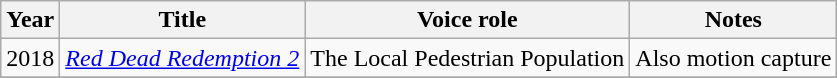<table class="wikitable">
<tr>
<th>Year</th>
<th>Title</th>
<th>Voice role</th>
<th>Notes</th>
</tr>
<tr>
<td>2018</td>
<td><em><a href='#'>Red Dead Redemption 2</a></em></td>
<td>The Local Pedestrian Population</td>
<td>Also motion capture</td>
</tr>
<tr>
</tr>
</table>
